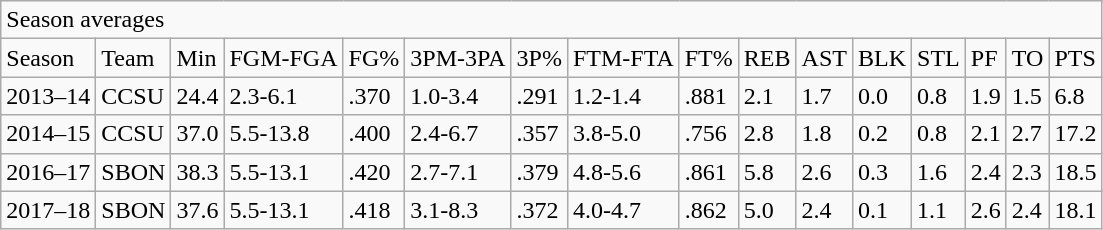<table class="wikitable">
<tr>
<td colspan="16">Season averages</td>
</tr>
<tr>
<td>Season</td>
<td>Team</td>
<td>Min</td>
<td>FGM-FGA</td>
<td>FG%</td>
<td>3PM-3PA</td>
<td>3P%</td>
<td>FTM-FTA</td>
<td>FT%</td>
<td>REB</td>
<td>AST</td>
<td>BLK</td>
<td>STL</td>
<td>PF</td>
<td>TO</td>
<td>PTS</td>
</tr>
<tr>
<td>2013–14</td>
<td>CCSU</td>
<td>24.4</td>
<td>2.3-6.1</td>
<td>.370</td>
<td>1.0-3.4</td>
<td>.291</td>
<td>1.2-1.4</td>
<td>.881</td>
<td>2.1</td>
<td>1.7</td>
<td>0.0</td>
<td>0.8</td>
<td>1.9</td>
<td>1.5</td>
<td>6.8</td>
</tr>
<tr>
<td>2014–15</td>
<td>CCSU</td>
<td>37.0</td>
<td>5.5-13.8</td>
<td>.400</td>
<td>2.4-6.7</td>
<td>.357</td>
<td>3.8-5.0</td>
<td>.756</td>
<td>2.8</td>
<td>1.8</td>
<td>0.2</td>
<td>0.8</td>
<td>2.1</td>
<td>2.7</td>
<td>17.2</td>
</tr>
<tr>
<td>2016–17</td>
<td>SBON</td>
<td>38.3</td>
<td>5.5-13.1</td>
<td>.420</td>
<td>2.7-7.1</td>
<td>.379</td>
<td>4.8-5.6</td>
<td>.861</td>
<td>5.8</td>
<td>2.6</td>
<td>0.3</td>
<td>1.6</td>
<td>2.4</td>
<td>2.3</td>
<td>18.5</td>
</tr>
<tr>
<td>2017–18</td>
<td>SBON</td>
<td>37.6</td>
<td>5.5-13.1</td>
<td>.418</td>
<td>3.1-8.3</td>
<td>.372</td>
<td>4.0-4.7</td>
<td>.862</td>
<td>5.0</td>
<td>2.4</td>
<td>0.1</td>
<td>1.1</td>
<td>2.6</td>
<td>2.4</td>
<td>18.1</td>
</tr>
</table>
